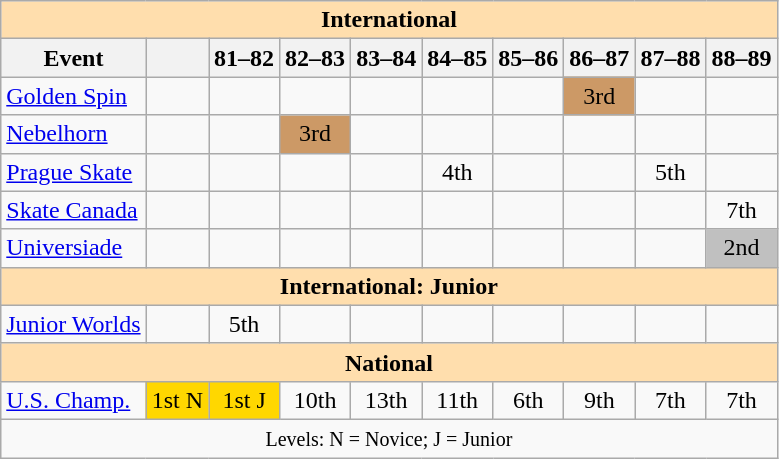<table class="wikitable" style="text-align:center">
<tr>
<th style="background-color: #ffdead; " colspan=10 align=center>International</th>
</tr>
<tr>
<th>Event</th>
<th></th>
<th>81–82</th>
<th>82–83</th>
<th>83–84</th>
<th>84–85</th>
<th>85–86</th>
<th>86–87</th>
<th>87–88</th>
<th>88–89</th>
</tr>
<tr>
<td align=left><a href='#'>Golden Spin</a></td>
<td></td>
<td></td>
<td></td>
<td></td>
<td></td>
<td></td>
<td bgcolor=cc9966>3rd</td>
<td></td>
<td></td>
</tr>
<tr>
<td align=left><a href='#'>Nebelhorn</a></td>
<td></td>
<td></td>
<td bgcolor=cc9966>3rd</td>
<td></td>
<td></td>
<td></td>
<td></td>
<td></td>
<td></td>
</tr>
<tr>
<td align=left><a href='#'>Prague Skate</a></td>
<td></td>
<td></td>
<td></td>
<td></td>
<td>4th</td>
<td></td>
<td></td>
<td>5th</td>
<td></td>
</tr>
<tr>
<td align=left><a href='#'>Skate Canada</a></td>
<td></td>
<td></td>
<td></td>
<td></td>
<td></td>
<td></td>
<td></td>
<td></td>
<td>7th</td>
</tr>
<tr>
<td align=left><a href='#'>Universiade</a></td>
<td></td>
<td></td>
<td></td>
<td></td>
<td></td>
<td></td>
<td></td>
<td></td>
<td bgcolor=silver>2nd</td>
</tr>
<tr>
<th style="background-color: #ffdead; " colspan=10 align=center>International: Junior</th>
</tr>
<tr>
<td align=left><a href='#'>Junior Worlds</a></td>
<td></td>
<td>5th</td>
<td></td>
<td></td>
<td></td>
<td></td>
<td></td>
<td></td>
<td></td>
</tr>
<tr>
<th style="background-color: #ffdead; " colspan=10 align=center>National</th>
</tr>
<tr>
<td align=left><a href='#'>U.S. Champ.</a></td>
<td bgcolor=gold>1st N</td>
<td bgcolor=gold>1st J</td>
<td>10th</td>
<td>13th</td>
<td>11th</td>
<td>6th</td>
<td>9th</td>
<td>7th</td>
<td>7th</td>
</tr>
<tr>
<td colspan=10 align=center><small> Levels: N = Novice; J = Junior </small></td>
</tr>
</table>
